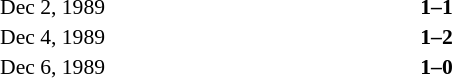<table width=100% cellspacing=1 style=font-size:90%>
<tr>
<th width=120></th>
<th width=180></th>
<th width=70></th>
<th width=180></th>
<th></th>
</tr>
<tr>
<td align=right>Dec 2, 1989</td>
<td align=right><strong></strong></td>
<td align=center><strong>1–1</strong></td>
<td><strong></strong></td>
</tr>
<tr>
<td align=right>Dec 4, 1989</td>
<td align=right><strong></strong></td>
<td align=center><strong>1–2</strong></td>
<td><strong></strong></td>
</tr>
<tr>
<td align=right>Dec 6, 1989</td>
<td align=right><strong></strong></td>
<td align=center><strong>1–0</strong></td>
<td><strong></strong></td>
</tr>
</table>
